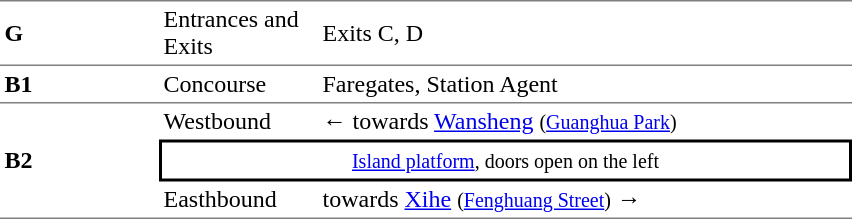<table cellspacing=0 cellpadding=3>
<tr>
<td style="border-top:solid 1px gray;border-bottom:solid 1px gray;" width=100><strong>G</strong></td>
<td style="border-top:solid 1px gray;border-bottom:solid 1px gray;" width=100>Entrances and Exits</td>
<td style="border-top:solid 1px gray;border-bottom:solid 1px gray;" width=350>Exits C, D</td>
</tr>
<tr>
<td style="border-bottom:solid 1px gray;"><strong>B1</strong></td>
<td style="border-bottom:solid 1px gray;">Concourse</td>
<td style="border-bottom:solid 1px gray;">Faregates, Station Agent</td>
</tr>
<tr>
<td style="border-bottom:solid 1px gray;" rowspan=3><strong>B2</strong></td>
<td>Westbound</td>
<td>←  towards <a href='#'>Wansheng</a> <small>(<a href='#'>Guanghua Park</a>)</small></td>
</tr>
<tr>
<td style="border-right:solid 2px black;border-left:solid 2px black;border-top:solid 2px black;border-bottom:solid 2px black;text-align:center;" colspan=2><small><a href='#'>Island platform</a>, doors open on the left</small></td>
</tr>
<tr>
<td style="border-bottom:solid 1px gray;">Easthbound</td>
<td style="border-bottom:solid 1px gray;">  towards <a href='#'>Xihe</a> <small>(<a href='#'>Fenghuang Street</a>)</small> →</td>
</tr>
</table>
